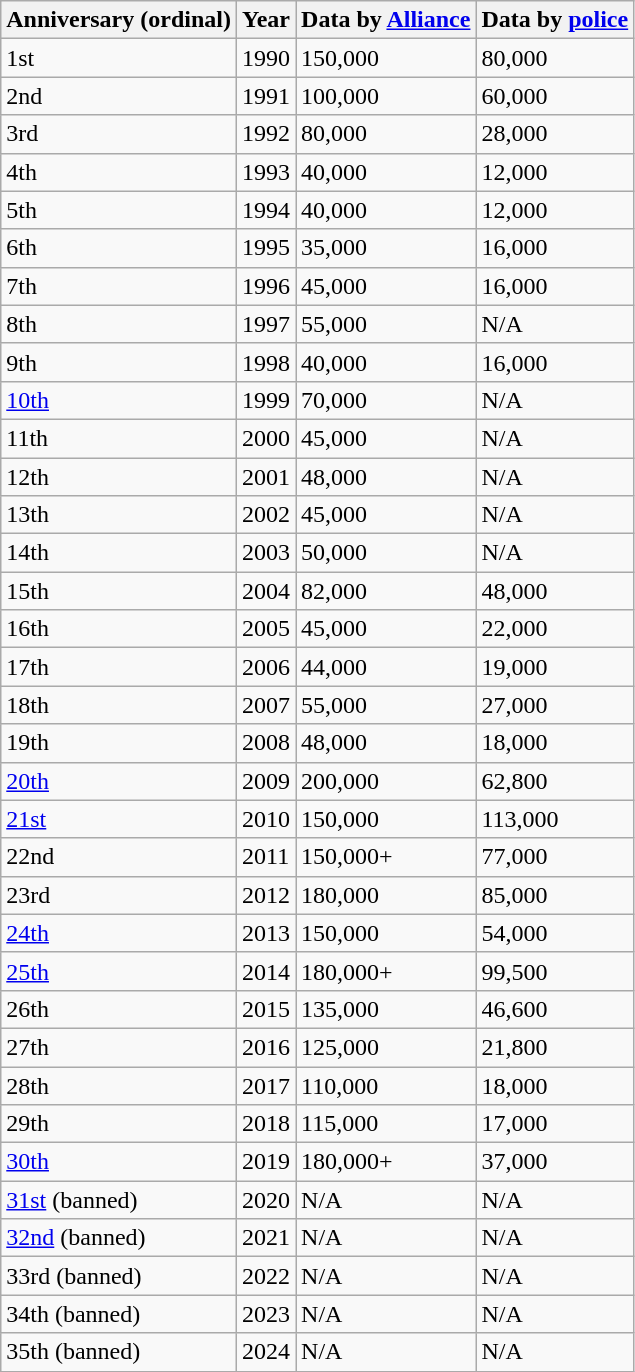<table class="wikitable">
<tr>
<th>Anniversary (ordinal)</th>
<th>Year</th>
<th>Data by <a href='#'>Alliance</a></th>
<th>Data by <a href='#'>police</a></th>
</tr>
<tr>
<td>1st</td>
<td>1990</td>
<td>150,000</td>
<td>80,000</td>
</tr>
<tr>
<td>2nd</td>
<td>1991</td>
<td>100,000</td>
<td>60,000</td>
</tr>
<tr>
<td>3rd</td>
<td>1992</td>
<td>80,000</td>
<td>28,000</td>
</tr>
<tr>
<td>4th</td>
<td>1993</td>
<td>40,000</td>
<td>12,000</td>
</tr>
<tr>
<td>5th</td>
<td>1994</td>
<td>40,000</td>
<td>12,000</td>
</tr>
<tr>
<td>6th</td>
<td>1995</td>
<td>35,000</td>
<td>16,000</td>
</tr>
<tr>
<td>7th</td>
<td>1996</td>
<td>45,000</td>
<td>16,000</td>
</tr>
<tr>
<td>8th</td>
<td>1997</td>
<td>55,000</td>
<td>N/A</td>
</tr>
<tr>
<td>9th</td>
<td>1998</td>
<td>40,000</td>
<td>16,000</td>
</tr>
<tr>
<td><a href='#'>10th</a></td>
<td>1999</td>
<td>70,000</td>
<td>N/A</td>
</tr>
<tr>
<td>11th</td>
<td>2000</td>
<td>45,000</td>
<td>N/A</td>
</tr>
<tr>
<td>12th</td>
<td>2001</td>
<td>48,000</td>
<td>N/A</td>
</tr>
<tr>
<td>13th</td>
<td>2002</td>
<td>45,000</td>
<td>N/A</td>
</tr>
<tr>
<td>14th</td>
<td>2003</td>
<td>50,000</td>
<td>N/A</td>
</tr>
<tr>
<td>15th</td>
<td>2004</td>
<td>82,000</td>
<td>48,000</td>
</tr>
<tr>
<td>16th</td>
<td>2005</td>
<td>45,000</td>
<td>22,000</td>
</tr>
<tr>
<td>17th</td>
<td>2006</td>
<td>44,000</td>
<td>19,000</td>
</tr>
<tr>
<td>18th</td>
<td>2007</td>
<td>55,000</td>
<td>27,000</td>
</tr>
<tr>
<td>19th</td>
<td>2008</td>
<td>48,000</td>
<td>18,000</td>
</tr>
<tr>
<td><a href='#'>20th</a></td>
<td>2009</td>
<td>200,000</td>
<td>62,800</td>
</tr>
<tr>
<td><a href='#'>21st</a></td>
<td>2010</td>
<td>150,000</td>
<td>113,000</td>
</tr>
<tr>
<td>22nd</td>
<td>2011</td>
<td>150,000+</td>
<td>77,000</td>
</tr>
<tr>
<td>23rd</td>
<td>2012</td>
<td>180,000</td>
<td>85,000</td>
</tr>
<tr>
<td><a href='#'>24th</a></td>
<td>2013</td>
<td>150,000</td>
<td>54,000</td>
</tr>
<tr>
<td><a href='#'>25th</a></td>
<td>2014</td>
<td>180,000+</td>
<td>99,500</td>
</tr>
<tr>
<td>26th</td>
<td>2015</td>
<td>135,000</td>
<td>46,600</td>
</tr>
<tr>
<td>27th</td>
<td>2016</td>
<td>125,000</td>
<td>21,800</td>
</tr>
<tr>
<td>28th</td>
<td>2017</td>
<td>110,000</td>
<td>18,000</td>
</tr>
<tr>
<td>29th</td>
<td>2018</td>
<td>115,000</td>
<td>17,000</td>
</tr>
<tr>
<td><a href='#'>30th</a></td>
<td>2019</td>
<td>180,000+</td>
<td>37,000</td>
</tr>
<tr>
<td><a href='#'>31st</a> (banned)</td>
<td>2020</td>
<td>N/A</td>
<td>N/A</td>
</tr>
<tr>
<td><a href='#'>32nd</a> (banned)</td>
<td>2021</td>
<td>N/A</td>
<td>N/A</td>
</tr>
<tr>
<td>33rd (banned)</td>
<td>2022</td>
<td>N/A</td>
<td>N/A</td>
</tr>
<tr>
<td>34th (banned)</td>
<td>2023</td>
<td>N/A</td>
<td>N/A</td>
</tr>
<tr>
<td>35th (banned)</td>
<td>2024</td>
<td>N/A</td>
<td>N/A</td>
</tr>
</table>
